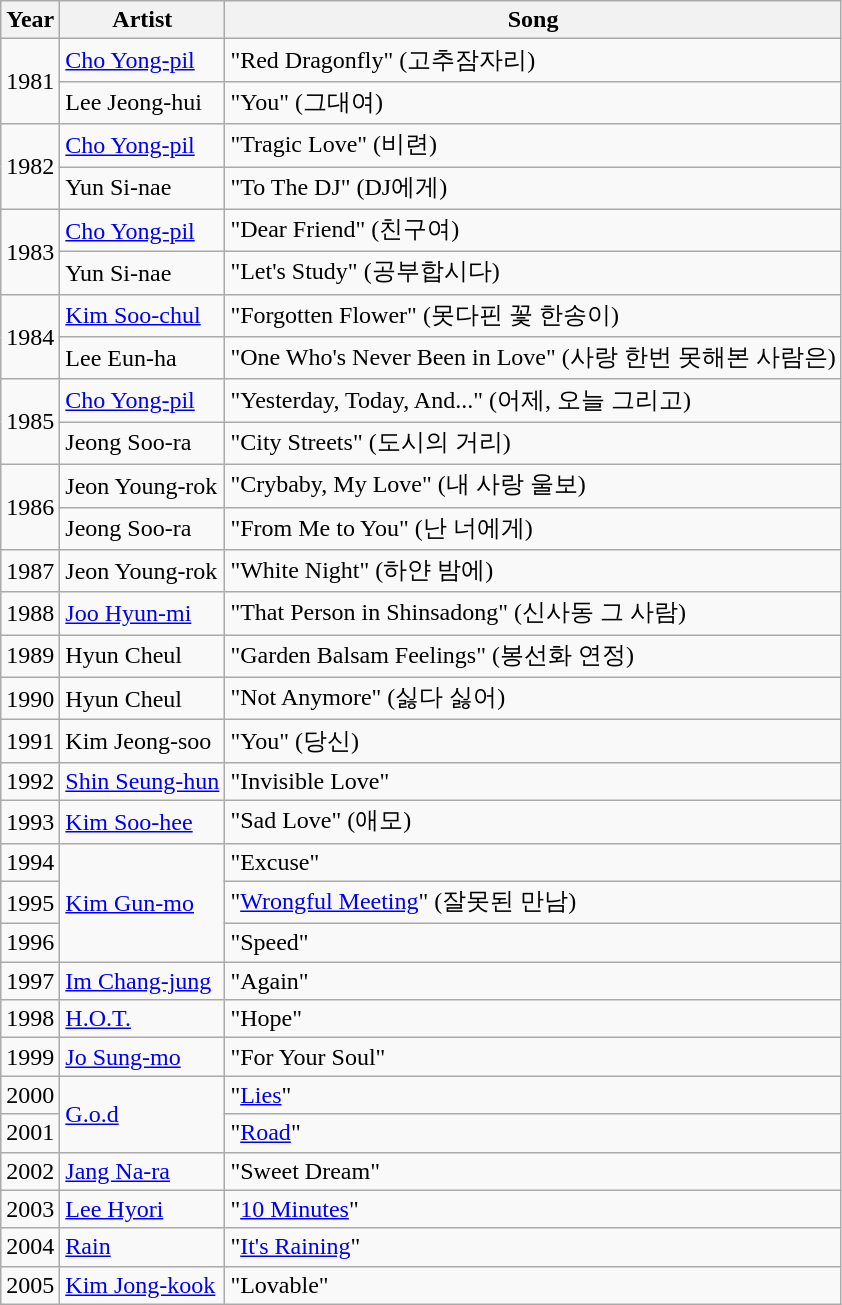<table class="wikitable">
<tr>
<th>Year</th>
<th>Artist</th>
<th>Song</th>
</tr>
<tr>
<td rowspan="2">1981</td>
<td><a href='#'>Cho Yong-pil</a></td>
<td>"Red Dragonfly" (고추잠자리)</td>
</tr>
<tr>
<td>Lee Jeong-hui</td>
<td>"You" (그대여)</td>
</tr>
<tr>
<td rowspan="2">1982</td>
<td><a href='#'>Cho Yong-pil</a></td>
<td>"Tragic Love" (비련)</td>
</tr>
<tr>
<td>Yun Si-nae</td>
<td>"To The DJ" (DJ에게)</td>
</tr>
<tr>
<td rowspan="2">1983</td>
<td><a href='#'>Cho Yong-pil</a></td>
<td>"Dear Friend" (친구여)</td>
</tr>
<tr>
<td>Yun Si-nae</td>
<td>"Let's Study" (공부합시다)</td>
</tr>
<tr>
<td rowspan="2">1984</td>
<td><a href='#'>Kim Soo-chul</a></td>
<td>"Forgotten Flower" (못다핀 꽃 한송이)</td>
</tr>
<tr>
<td>Lee Eun-ha</td>
<td>"One Who's Never Been in Love" (사랑 한번 못해본 사람은)</td>
</tr>
<tr>
<td rowspan="2">1985</td>
<td><a href='#'>Cho Yong-pil</a></td>
<td>"Yesterday, Today, And..." (어제, 오늘 그리고)</td>
</tr>
<tr>
<td>Jeong Soo-ra</td>
<td>"City Streets" (도시의 거리)</td>
</tr>
<tr>
<td rowspan="2">1986</td>
<td>Jeon Young-rok</td>
<td>"Crybaby, My Love" (내 사랑 울보)</td>
</tr>
<tr>
<td>Jeong Soo-ra</td>
<td>"From Me to You" (난 너에게)</td>
</tr>
<tr>
<td>1987</td>
<td>Jeon Young-rok</td>
<td>"White Night" (하얀 밤에)</td>
</tr>
<tr>
<td>1988</td>
<td><a href='#'>Joo Hyun-mi</a></td>
<td>"That Person in Shinsadong" (신사동 그 사람)</td>
</tr>
<tr>
<td>1989</td>
<td>Hyun Cheul</td>
<td>"Garden Balsam Feelings" (봉선화 연정)</td>
</tr>
<tr>
<td>1990</td>
<td>Hyun Cheul</td>
<td>"Not Anymore" (싫다 싫어)</td>
</tr>
<tr>
<td>1991</td>
<td Kim Jung-soo>Kim Jeong-soo</td>
<td>"You" (당신)</td>
</tr>
<tr>
<td>1992</td>
<td><a href='#'>Shin Seung-hun</a></td>
<td>"Invisible Love"</td>
</tr>
<tr>
<td>1993</td>
<td><a href='#'>Kim Soo-hee</a></td>
<td>"Sad Love" (애모)</td>
</tr>
<tr>
<td>1994</td>
<td rowspan="3"><a href='#'>Kim Gun-mo</a></td>
<td>"Excuse"</td>
</tr>
<tr>
<td>1995</td>
<td>"<a href='#'>Wrongful Meeting</a>" (잘못된 만남)</td>
</tr>
<tr>
<td>1996</td>
<td>"Speed"</td>
</tr>
<tr>
<td>1997</td>
<td><a href='#'>Im Chang-jung</a></td>
<td>"Again"</td>
</tr>
<tr>
<td>1998</td>
<td><a href='#'>H.O.T.</a></td>
<td>"Hope"</td>
</tr>
<tr>
<td>1999</td>
<td><a href='#'>Jo Sung-mo</a></td>
<td>"For Your Soul"</td>
</tr>
<tr>
<td>2000</td>
<td rowspan="2"><a href='#'>G.o.d</a></td>
<td>"<a href='#'>Lies</a>"</td>
</tr>
<tr>
<td>2001</td>
<td>"<a href='#'>Road</a>"</td>
</tr>
<tr>
<td>2002</td>
<td><a href='#'>Jang Na-ra</a></td>
<td>"Sweet Dream"</td>
</tr>
<tr>
<td>2003</td>
<td><a href='#'>Lee Hyori</a></td>
<td>"<a href='#'>10 Minutes</a>"</td>
</tr>
<tr>
<td>2004</td>
<td><a href='#'>Rain</a></td>
<td>"<a href='#'>It's Raining</a>"</td>
</tr>
<tr>
<td>2005</td>
<td><a href='#'>Kim Jong-kook</a></td>
<td>"Lovable"</td>
</tr>
</table>
